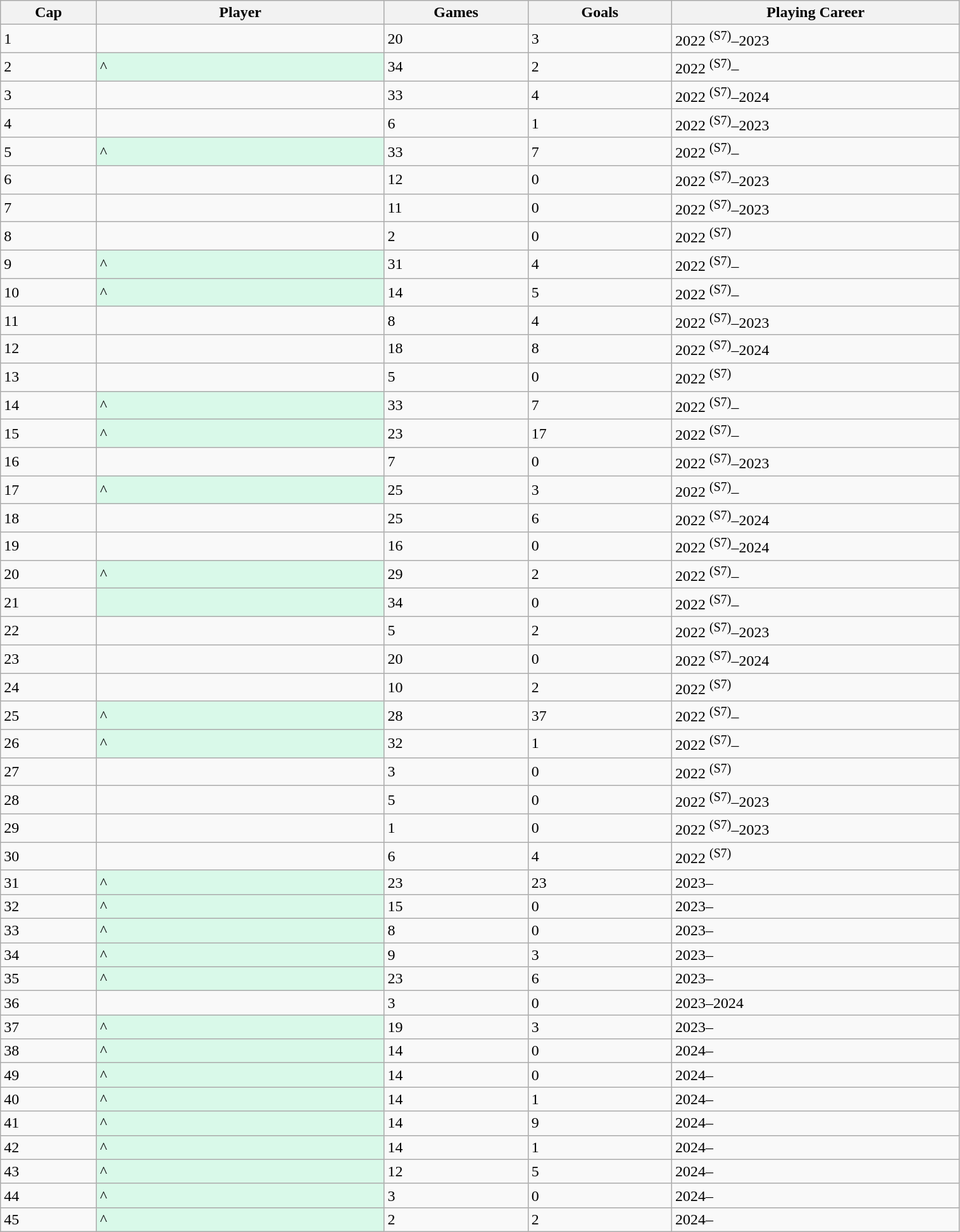<table class="wikitable sortable" style="width:80%;">
<tr>
<th style="width=10%">Cap</th>
<th style="width:30%">Player</th>
<th style="width:15%">Games</th>
<th style="width:15%">Goals</th>
<th style="width:30%">Playing Career</th>
</tr>
<tr>
<td>1</td>
<td> </td>
<td>20</td>
<td>3</td>
<td>2022 <sup>(S7)</sup>–2023</td>
</tr>
<tr>
<td>2</td>
<td style="background:#D9F9E9">^</td>
<td>34</td>
<td>2</td>
<td>2022 <sup>(S7)</sup>–</td>
</tr>
<tr>
<td>3</td>
<td></td>
<td>33</td>
<td>4</td>
<td>2022 <sup>(S7)</sup>–2024</td>
</tr>
<tr>
<td>4</td>
<td></td>
<td>6</td>
<td>1</td>
<td>2022 <sup>(S7)</sup>–2023</td>
</tr>
<tr>
<td>5</td>
<td style="background:#D9F9E9">^</td>
<td>33</td>
<td>7</td>
<td>2022 <sup>(S7)</sup>–</td>
</tr>
<tr>
<td>6</td>
<td></td>
<td>12</td>
<td>0</td>
<td>2022 <sup>(S7)</sup>–2023</td>
</tr>
<tr>
<td>7</td>
<td></td>
<td>11</td>
<td>0</td>
<td>2022 <sup>(S7)</sup>–2023</td>
</tr>
<tr>
<td>8</td>
<td></td>
<td>2</td>
<td>0</td>
<td>2022 <sup>(S7)</sup></td>
</tr>
<tr>
<td>9</td>
<td style="background:#D9F9E9">^</td>
<td>31</td>
<td>4</td>
<td>2022 <sup>(S7)</sup>–</td>
</tr>
<tr>
<td>10</td>
<td style="background:#D9F9E9">^</td>
<td>14</td>
<td>5</td>
<td>2022 <sup>(S7)</sup>–</td>
</tr>
<tr>
<td>11</td>
<td></td>
<td>8</td>
<td>4</td>
<td>2022 <sup>(S7)</sup>–2023</td>
</tr>
<tr>
<td>12</td>
<td></td>
<td>18</td>
<td>8</td>
<td>2022 <sup>(S7)</sup>–2024</td>
</tr>
<tr>
<td>13</td>
<td></td>
<td>5</td>
<td>0</td>
<td>2022 <sup>(S7)</sup></td>
</tr>
<tr>
<td>14</td>
<td style="background:#D9F9E9">^</td>
<td>33</td>
<td>7</td>
<td>2022 <sup>(S7)</sup>–</td>
</tr>
<tr>
<td>15</td>
<td style="background:#D9F9E9">^</td>
<td>23</td>
<td>17</td>
<td>2022 <sup>(S7)</sup>–</td>
</tr>
<tr>
<td>16</td>
<td></td>
<td>7</td>
<td>0</td>
<td>2022 <sup>(S7)</sup>–2023</td>
</tr>
<tr>
<td>17</td>
<td style="background:#D9F9E9">^</td>
<td>25</td>
<td>3</td>
<td>2022 <sup>(S7)</sup>–</td>
</tr>
<tr>
<td>18</td>
<td></td>
<td>25</td>
<td>6</td>
<td>2022 <sup>(S7)</sup>–2024</td>
</tr>
<tr>
<td>19</td>
<td></td>
<td>16</td>
<td>0</td>
<td>2022 <sup>(S7)</sup>–2024</td>
</tr>
<tr>
<td>20</td>
<td style="background:#D9F9E9">^</td>
<td>29</td>
<td>2</td>
<td>2022 <sup>(S7)</sup>–</td>
</tr>
<tr>
<td>21</td>
<td style="background:#D9F9E9"></td>
<td>34</td>
<td>0</td>
<td>2022 <sup>(S7)</sup>–</td>
</tr>
<tr>
<td>22</td>
<td></td>
<td>5</td>
<td>2</td>
<td>2022 <sup>(S7)</sup>–2023</td>
</tr>
<tr>
<td>23</td>
<td></td>
<td>20</td>
<td>0</td>
<td>2022 <sup>(S7)</sup>–2024</td>
</tr>
<tr>
<td>24</td>
<td></td>
<td>10</td>
<td>2</td>
<td>2022 <sup>(S7)</sup></td>
</tr>
<tr>
<td>25</td>
<td style="background:#D9F9E9">^ </td>
<td>28</td>
<td>37</td>
<td>2022 <sup>(S7)</sup>–</td>
</tr>
<tr>
<td>26</td>
<td style="background:#D9F9E9">^</td>
<td>32</td>
<td>1</td>
<td>2022 <sup>(S7)</sup>–</td>
</tr>
<tr>
<td>27</td>
<td></td>
<td>3</td>
<td>0</td>
<td>2022 <sup>(S7)</sup></td>
</tr>
<tr>
<td>28</td>
<td> </td>
<td>5</td>
<td>0</td>
<td>2022 <sup>(S7)</sup>–2023</td>
</tr>
<tr>
<td>29</td>
<td> </td>
<td>1</td>
<td>0</td>
<td>2022 <sup>(S7)</sup>–2023</td>
</tr>
<tr>
<td>30</td>
<td></td>
<td>6</td>
<td>4</td>
<td>2022 <sup>(S7)</sup></td>
</tr>
<tr>
<td>31</td>
<td style="background:#D9F9E9">^</td>
<td>23</td>
<td>23</td>
<td>2023–</td>
</tr>
<tr>
<td>32</td>
<td style="background:#D9F9E9">^ </td>
<td>15</td>
<td>0</td>
<td>2023–</td>
</tr>
<tr>
<td>33</td>
<td style="background:#D9F9E9">^ </td>
<td>8</td>
<td>0</td>
<td>2023–</td>
</tr>
<tr>
<td>34</td>
<td style="background:#D9F9E9">^</td>
<td>9</td>
<td>3</td>
<td>2023–</td>
</tr>
<tr>
<td>35</td>
<td style="background:#D9F9E9">^</td>
<td>23</td>
<td>6</td>
<td>2023–</td>
</tr>
<tr>
<td>36</td>
<td></td>
<td>3</td>
<td>0</td>
<td>2023–2024</td>
</tr>
<tr>
<td>37</td>
<td style="background:#D9F9E9">^</td>
<td>19</td>
<td>3</td>
<td>2023–</td>
</tr>
<tr>
<td>38</td>
<td style="background:#D9F9E9">^</td>
<td>14</td>
<td>0</td>
<td>2024–</td>
</tr>
<tr>
<td>49</td>
<td style="background:#D9F9E9">^</td>
<td>14</td>
<td>0</td>
<td>2024–</td>
</tr>
<tr>
<td>40</td>
<td style="background:#D9F9E9">^</td>
<td>14</td>
<td>1</td>
<td>2024–</td>
</tr>
<tr>
<td>41</td>
<td style="background:#D9F9E9">^</td>
<td>14</td>
<td>9</td>
<td>2024–</td>
</tr>
<tr>
<td>42</td>
<td style="background:#D9F9E9">^</td>
<td>14</td>
<td>1</td>
<td>2024–</td>
</tr>
<tr>
<td>43</td>
<td style="background:#D9F9E9">^</td>
<td>12</td>
<td>5</td>
<td>2024–</td>
</tr>
<tr>
<td>44</td>
<td style="background:#D9F9E9">^</td>
<td>3</td>
<td>0</td>
<td>2024–</td>
</tr>
<tr>
<td>45</td>
<td style="background:#D9F9E9">^</td>
<td>2</td>
<td>2</td>
<td>2024–</td>
</tr>
</table>
